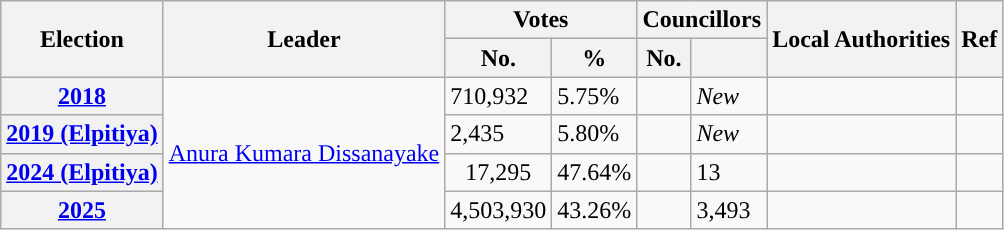<table class="sortable wikitable">
<tr>
<th rowspan=2 style="background-color:">Election</th>
<th rowspan=2 style="background-color:">Leader</th>
<th colspan=2 style="background-color:">Votes</th>
<th colspan=2 style="background-color:">Councillors</th>
<th rowspan=2 style="background-color:">Local Authorities</th>
<th rowspan="2" style="background-color:">Ref</th>
</tr>
<tr>
<th style="background-color:">No.</th>
<th style="background-color:">%</th>
<th style="background-color:">No.</th>
<th style="background-color:"></th>
</tr>
<tr>
<th><a href='#'>2018</a></th>
<td rowspan="4"><a href='#'>Anura Kumara Dissanayake</a></td>
<td>710,932</td>
<td>5.75%</td>
<td></td>
<td><em>New</em></td>
<td></td>
<td></td>
</tr>
<tr>
<th><a href='#'>2019 (Elpitiya)</a></th>
<td>2,435</td>
<td>5.80%</td>
<td></td>
<td><em>New</em></td>
<td></td>
<td></td>
</tr>
<tr>
<th><a href='#'>2024 (Elpitiya)</a></th>
<td align="center">17,295</td>
<td align="center">47.64%</td>
<td></td>
<td> 13</td>
<td></td>
<td></td>
</tr>
<tr>
<th><a href='#'>2025</a></th>
<td>4,503,930</td>
<td>43.26%</td>
<td></td>
<td> 3,493</td>
<td></td>
<td></td>
</tr>
</table>
